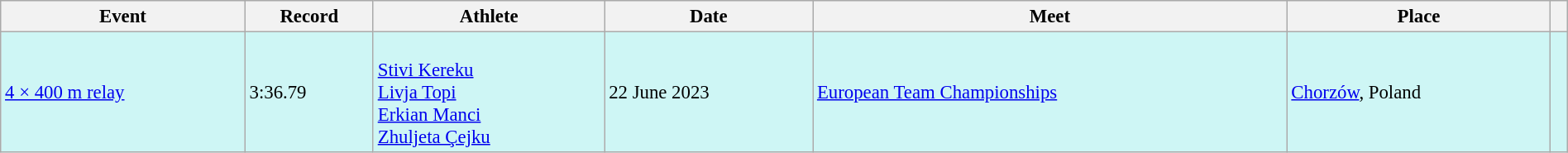<table class="wikitable" style="font-size:95%; width: 100%;">
<tr>
<th>Event</th>
<th>Record</th>
<th>Athlete</th>
<th>Date</th>
<th>Meet</th>
<th>Place</th>
<th></th>
</tr>
<tr bgcolor="#CEF6F5">
<td><a href='#'>4 × 400 m relay</a></td>
<td>3:36.79</td>
<td><br><a href='#'>Stivi Kereku</a><br><a href='#'>Livja Topi</a><br><a href='#'>Erkian Manci</a><br><a href='#'>Zhuljeta Çejku</a></td>
<td>22 June 2023</td>
<td><a href='#'>European Team Championships</a></td>
<td><a href='#'>Chorzów</a>, Poland</td>
<td></td>
</tr>
</table>
